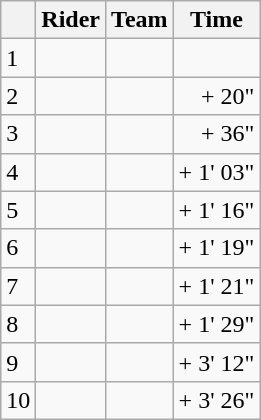<table class="wikitable">
<tr>
<th></th>
<th>Rider</th>
<th>Team</th>
<th>Time</th>
</tr>
<tr>
<td>1</td>
<td> </td>
<td></td>
<td align="right"></td>
</tr>
<tr>
<td>2</td>
<td></td>
<td></td>
<td align="right">+ 20"</td>
</tr>
<tr>
<td>3</td>
<td></td>
<td></td>
<td align="right">+ 36"</td>
</tr>
<tr>
<td>4</td>
<td></td>
<td></td>
<td align="right">+ 1' 03"</td>
</tr>
<tr>
<td>5</td>
<td> </td>
<td></td>
<td align="right">+ 1' 16"</td>
</tr>
<tr>
<td>6</td>
<td></td>
<td></td>
<td align="right">+ 1' 19"</td>
</tr>
<tr>
<td>7</td>
<td></td>
<td></td>
<td align="right">+ 1' 21"</td>
</tr>
<tr>
<td>8</td>
<td></td>
<td></td>
<td align="right">+ 1' 29"</td>
</tr>
<tr>
<td>9</td>
<td></td>
<td></td>
<td align="right">+ 3' 12"</td>
</tr>
<tr>
<td>10</td>
<td></td>
<td></td>
<td align="right">+ 3' 26"</td>
</tr>
</table>
